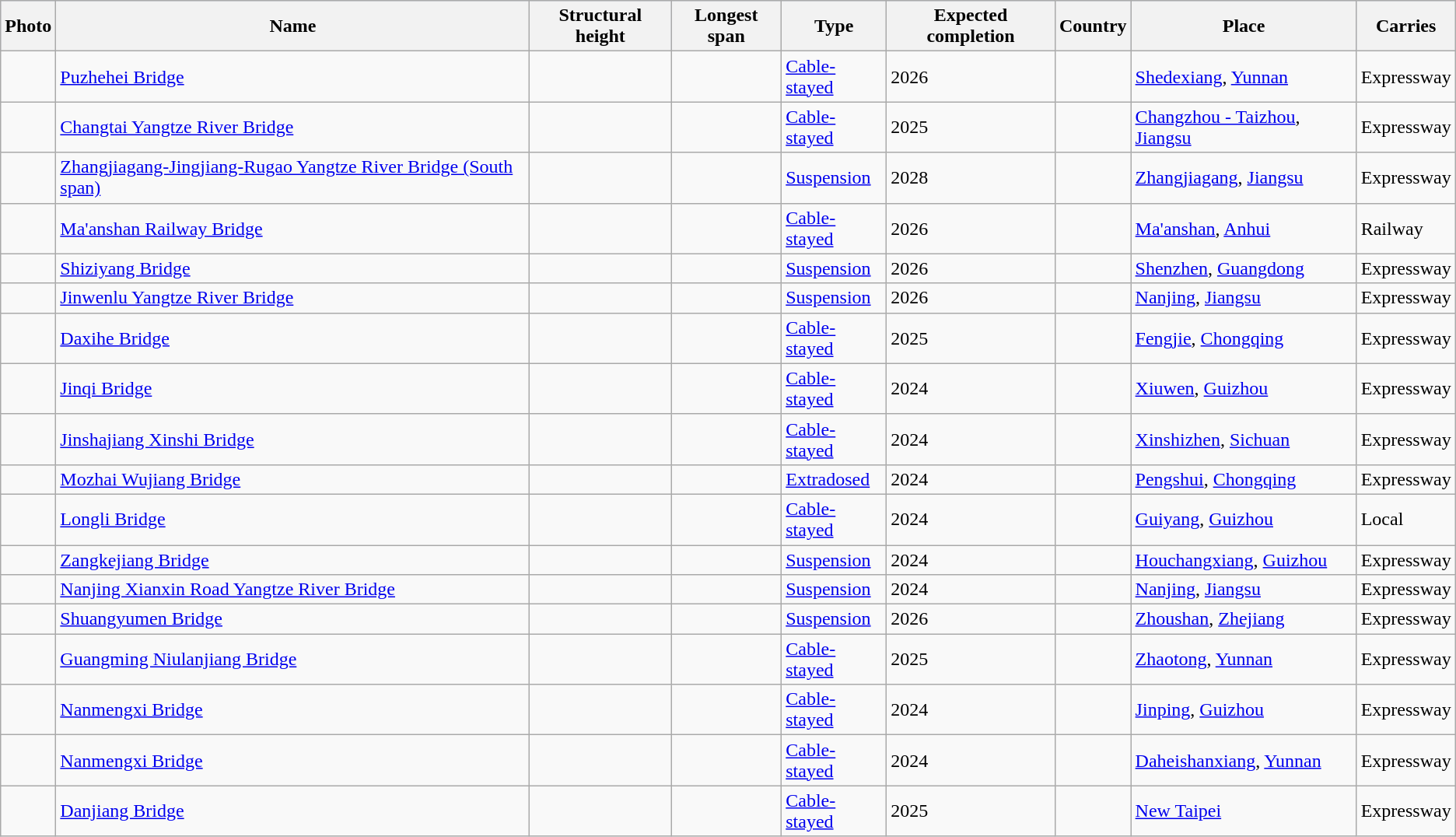<table class="wikitable sortable">
<tr style="background:#CEDAF2; border-bottom:1px solid black; border-top:1px solid black;">
<th>Photo</th>
<th>Name</th>
<th>Structural height</th>
<th>Longest span</th>
<th>Type</th>
<th>Expected completion</th>
<th>Country</th>
<th>Place</th>
<th>Carries</th>
</tr>
<tr>
<td></td>
<td><a href='#'>Puzhehei Bridge</a></td>
<td></td>
<td></td>
<td><a href='#'>Cable-stayed</a></td>
<td>2026</td>
<td></td>
<td><a href='#'>Shedexiang</a>, <a href='#'>Yunnan</a></td>
<td>Expressway</td>
</tr>
<tr>
<td></td>
<td><a href='#'>Changtai Yangtze River Bridge</a></td>
<td></td>
<td></td>
<td><a href='#'>Cable-stayed</a></td>
<td>2025</td>
<td></td>
<td><a href='#'>Changzhou - Taizhou</a>, <a href='#'>Jiangsu</a></td>
<td>Expressway</td>
</tr>
<tr>
<td></td>
<td><a href='#'>Zhangjiagang-Jingjiang-Rugao Yangtze River Bridge (South span)</a></td>
<td></td>
<td></td>
<td><a href='#'>Suspension</a></td>
<td>2028</td>
<td></td>
<td><a href='#'>Zhangjiagang</a>, <a href='#'>Jiangsu</a></td>
<td>Expressway</td>
</tr>
<tr>
<td></td>
<td><a href='#'>Ma'anshan Railway Bridge</a></td>
<td></td>
<td></td>
<td><a href='#'>Cable-stayed</a></td>
<td>2026</td>
<td></td>
<td><a href='#'>Ma'anshan</a>, <a href='#'>Anhui</a></td>
<td>Railway</td>
</tr>
<tr>
<td></td>
<td><a href='#'>Shiziyang Bridge</a></td>
<td></td>
<td></td>
<td><a href='#'>Suspension</a></td>
<td>2026</td>
<td></td>
<td><a href='#'>Shenzhen</a>, <a href='#'>Guangdong</a></td>
<td>Expressway</td>
</tr>
<tr>
<td></td>
<td><a href='#'>Jinwenlu Yangtze River Bridge</a></td>
<td></td>
<td></td>
<td><a href='#'>Suspension</a></td>
<td>2026</td>
<td></td>
<td><a href='#'>Nanjing</a>, <a href='#'>Jiangsu</a></td>
<td>Expressway</td>
</tr>
<tr>
<td></td>
<td><a href='#'>Daxihe Bridge</a></td>
<td></td>
<td></td>
<td><a href='#'>Cable-stayed</a></td>
<td>2025</td>
<td></td>
<td><a href='#'>Fengjie</a>, <a href='#'>Chongqing</a></td>
<td>Expressway</td>
</tr>
<tr>
<td></td>
<td><a href='#'>Jinqi Bridge</a></td>
<td></td>
<td></td>
<td><a href='#'>Cable-stayed</a></td>
<td>2024</td>
<td></td>
<td><a href='#'>Xiuwen</a>, <a href='#'>Guizhou</a></td>
<td>Expressway</td>
</tr>
<tr>
<td></td>
<td><a href='#'>Jinshajiang Xinshi Bridge</a></td>
<td></td>
<td></td>
<td><a href='#'>Cable-stayed</a></td>
<td>2024</td>
<td></td>
<td><a href='#'>Xinshizhen</a>, <a href='#'>Sichuan</a></td>
<td>Expressway</td>
</tr>
<tr>
<td></td>
<td><a href='#'>Mozhai Wujiang Bridge</a></td>
<td></td>
<td></td>
<td><a href='#'>Extradosed</a></td>
<td>2024</td>
<td></td>
<td><a href='#'>Pengshui</a>, <a href='#'>Chongqing</a></td>
<td>Expressway</td>
</tr>
<tr>
<td></td>
<td><a href='#'>Longli Bridge</a></td>
<td></td>
<td></td>
<td><a href='#'>Cable-stayed</a></td>
<td>2024</td>
<td></td>
<td><a href='#'>Guiyang</a>, <a href='#'>Guizhou</a></td>
<td>Local</td>
</tr>
<tr>
<td></td>
<td><a href='#'>Zangkejiang Bridge</a></td>
<td></td>
<td></td>
<td><a href='#'>Suspension</a></td>
<td>2024</td>
<td></td>
<td><a href='#'>Houchangxiang</a>, <a href='#'>Guizhou</a></td>
<td>Expressway</td>
</tr>
<tr>
<td></td>
<td><a href='#'>Nanjing Xianxin Road Yangtze River Bridge</a></td>
<td></td>
<td></td>
<td><a href='#'>Suspension</a></td>
<td>2024</td>
<td></td>
<td><a href='#'>Nanjing</a>, <a href='#'>Jiangsu</a></td>
<td>Expressway</td>
</tr>
<tr>
<td></td>
<td><a href='#'>Shuangyumen Bridge</a></td>
<td></td>
<td></td>
<td><a href='#'>Suspension</a></td>
<td>2026</td>
<td></td>
<td><a href='#'>Zhoushan</a>, <a href='#'>Zhejiang</a></td>
<td>Expressway</td>
</tr>
<tr>
<td></td>
<td><a href='#'>Guangming Niulanjiang Bridge</a></td>
<td></td>
<td></td>
<td><a href='#'>Cable-stayed</a></td>
<td>2025</td>
<td></td>
<td><a href='#'>Zhaotong</a>, <a href='#'>Yunnan</a></td>
<td>Expressway</td>
</tr>
<tr>
<td></td>
<td><a href='#'>Nanmengxi Bridge</a></td>
<td></td>
<td></td>
<td><a href='#'>Cable-stayed</a></td>
<td>2024</td>
<td></td>
<td><a href='#'>Jinping</a>, <a href='#'>Guizhou</a></td>
<td>Expressway</td>
</tr>
<tr>
<td></td>
<td><a href='#'>Nanmengxi Bridge</a></td>
<td></td>
<td></td>
<td><a href='#'>Cable-stayed</a></td>
<td>2024</td>
<td></td>
<td><a href='#'>Daheishanxiang</a>, <a href='#'>Yunnan</a></td>
<td>Expressway</td>
</tr>
<tr>
<td></td>
<td><a href='#'>Danjiang Bridge</a></td>
<td></td>
<td></td>
<td><a href='#'>Cable-stayed</a></td>
<td>2025</td>
<td></td>
<td><a href='#'>New Taipei</a></td>
<td>Expressway</td>
</tr>
</table>
